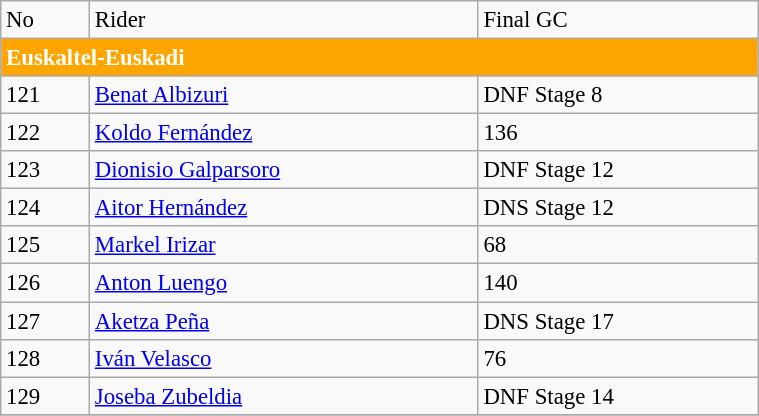<table class=wikitable style="font-size:95%" width="40%">
<tr>
<td>No</td>
<td>Rider</td>
<td>Final GC</td>
</tr>
<tr>
<td colspan=3 bgcolor="orange" style="color: white"><strong>Euskaltel-Euskadi</strong></td>
</tr>
<tr>
<td>121</td>
<td> <a href='#'>Benat Albizuri</a></td>
<td>DNF Stage 8</td>
</tr>
<tr>
<td>122</td>
<td> <a href='#'>Koldo Fernández</a></td>
<td>136</td>
</tr>
<tr>
<td>123</td>
<td> <a href='#'>Dionisio Galparsoro</a></td>
<td>DNF Stage 12</td>
</tr>
<tr>
<td>124</td>
<td> <a href='#'>Aitor Hernández</a></td>
<td>DNS Stage 12</td>
</tr>
<tr>
<td>125</td>
<td> <a href='#'>Markel Irizar</a></td>
<td>68</td>
</tr>
<tr>
<td>126</td>
<td> <a href='#'>Anton Luengo</a></td>
<td>140</td>
</tr>
<tr>
<td>127</td>
<td> <a href='#'>Aketza Peña</a></td>
<td>DNS Stage 17</td>
</tr>
<tr>
<td>128</td>
<td> <a href='#'>Iván Velasco</a></td>
<td>76</td>
</tr>
<tr>
<td>129</td>
<td> <a href='#'>Joseba Zubeldia</a></td>
<td>DNF Stage 14</td>
</tr>
<tr>
</tr>
</table>
